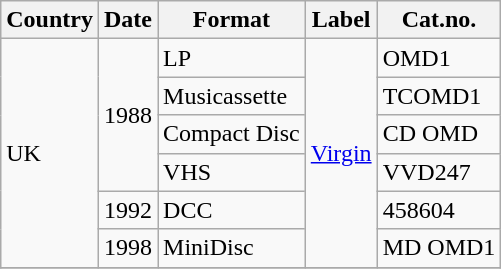<table class="wikitable">
<tr>
<th>Country</th>
<th>Date</th>
<th>Format</th>
<th>Label</th>
<th>Cat.no.</th>
</tr>
<tr>
<td rowspan="6">UK</td>
<td rowspan="4">1988</td>
<td>LP</td>
<td rowspan="6"><a href='#'>Virgin</a></td>
<td>OMD1</td>
</tr>
<tr>
<td>Musicassette</td>
<td>TCOMD1</td>
</tr>
<tr>
<td>Compact Disc</td>
<td>CD OMD</td>
</tr>
<tr>
<td>VHS</td>
<td>VVD247</td>
</tr>
<tr>
<td rowspan="1">1992</td>
<td>DCC</td>
<td>458604</td>
</tr>
<tr>
<td rowspan="1">1998</td>
<td>MiniDisc</td>
<td>MD OMD1</td>
</tr>
<tr>
</tr>
</table>
